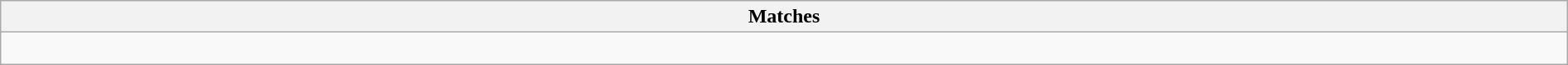<table class="wikitable collapsible collapsed" style="width:100%;">
<tr>
<th>Matches</th>
</tr>
<tr>
<td><br></td>
</tr>
</table>
